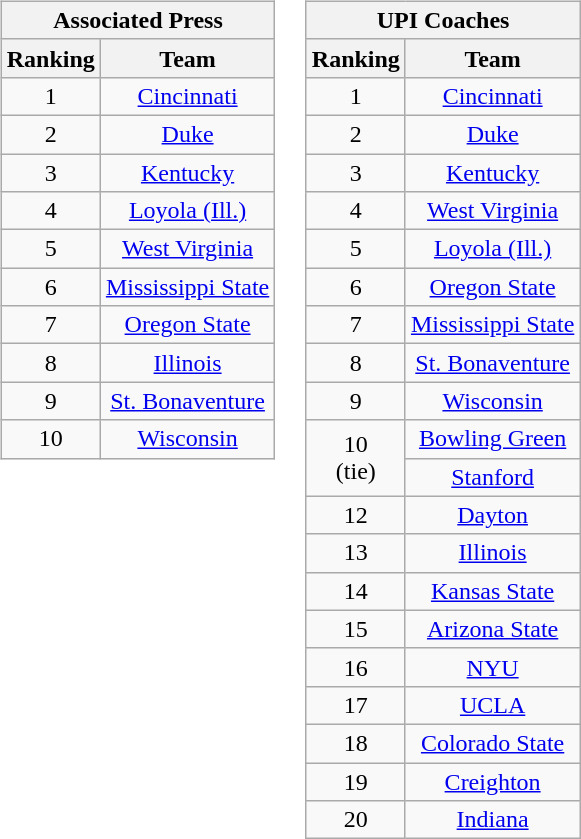<table>
<tr style="vertical-align:top;">
<td><br><table class="wikitable" style="text-align:center;">
<tr>
<th colspan=2>Associated Press</th>
</tr>
<tr>
<th>Ranking</th>
<th>Team</th>
</tr>
<tr>
<td>1</td>
<td><a href='#'>Cincinnati</a></td>
</tr>
<tr>
<td>2</td>
<td><a href='#'>Duke</a></td>
</tr>
<tr>
<td>3</td>
<td><a href='#'>Kentucky</a></td>
</tr>
<tr>
<td>4</td>
<td><a href='#'>Loyola (Ill.)</a></td>
</tr>
<tr>
<td>5</td>
<td><a href='#'>West Virginia</a></td>
</tr>
<tr>
<td>6</td>
<td><a href='#'>Mississippi State</a></td>
</tr>
<tr>
<td>7</td>
<td><a href='#'>Oregon State</a></td>
</tr>
<tr>
<td>8</td>
<td><a href='#'>Illinois</a></td>
</tr>
<tr>
<td>9</td>
<td><a href='#'>St. Bonaventure</a></td>
</tr>
<tr>
<td>10</td>
<td><a href='#'>Wisconsin</a></td>
</tr>
</table>
</td>
<td><br><table class="wikitable" style="text-align:center;">
<tr>
<th colspan=2><strong>UPI Coaches</strong></th>
</tr>
<tr>
<th>Ranking</th>
<th>Team</th>
</tr>
<tr>
<td>1</td>
<td><a href='#'>Cincinnati</a></td>
</tr>
<tr>
<td>2</td>
<td><a href='#'>Duke</a></td>
</tr>
<tr>
<td>3</td>
<td><a href='#'>Kentucky</a></td>
</tr>
<tr>
<td>4</td>
<td><a href='#'>West Virginia</a></td>
</tr>
<tr>
<td>5</td>
<td><a href='#'>Loyola (Ill.)</a></td>
</tr>
<tr>
<td>6</td>
<td><a href='#'>Oregon State</a></td>
</tr>
<tr>
<td>7</td>
<td><a href='#'>Mississippi State</a></td>
</tr>
<tr>
<td>8</td>
<td><a href='#'>St. Bonaventure</a></td>
</tr>
<tr>
<td>9</td>
<td><a href='#'>Wisconsin</a></td>
</tr>
<tr>
<td rowspan=2>10<br>(tie)</td>
<td><a href='#'>Bowling Green</a></td>
</tr>
<tr>
<td><a href='#'>Stanford</a></td>
</tr>
<tr>
<td>12</td>
<td><a href='#'>Dayton</a></td>
</tr>
<tr>
<td>13</td>
<td><a href='#'>Illinois</a></td>
</tr>
<tr>
<td>14</td>
<td><a href='#'>Kansas State</a></td>
</tr>
<tr>
<td>15</td>
<td><a href='#'>Arizona State</a></td>
</tr>
<tr>
<td>16</td>
<td><a href='#'>NYU</a></td>
</tr>
<tr>
<td>17</td>
<td><a href='#'>UCLA</a></td>
</tr>
<tr>
<td>18</td>
<td><a href='#'>Colorado State</a></td>
</tr>
<tr>
<td>19</td>
<td><a href='#'>Creighton</a></td>
</tr>
<tr>
<td>20</td>
<td><a href='#'>Indiana</a></td>
</tr>
</table>
</td>
</tr>
</table>
